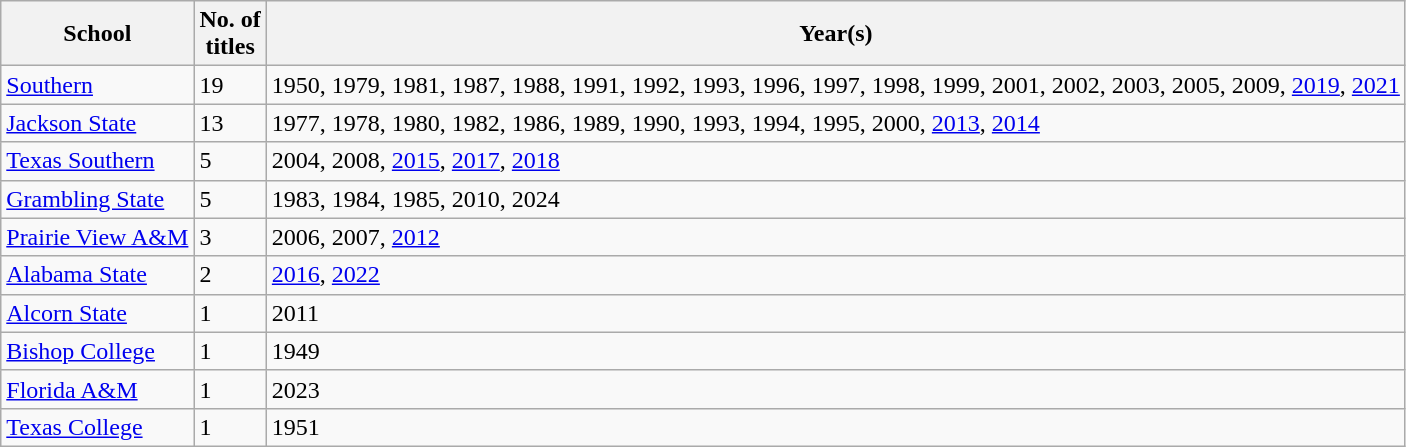<table class="wikitable sortable">
<tr>
<th>School</th>
<th>No. of<br>titles</th>
<th>Year(s)</th>
</tr>
<tr>
<td><a href='#'>Southern</a></td>
<td>19</td>
<td>1950, 1979, 1981, 1987, 1988, 1991, 1992, 1993, 1996, 1997, 1998, 1999, 2001, 2002, 2003, 2005, 2009, <a href='#'>2019</a>, <a href='#'>2021</a></td>
</tr>
<tr>
<td><a href='#'>Jackson State</a></td>
<td>13</td>
<td>1977, 1978, 1980, 1982, 1986, 1989, 1990, 1993, 1994, 1995, 2000, <a href='#'>2013</a>, <a href='#'>2014</a></td>
</tr>
<tr>
<td><a href='#'>Texas Southern</a></td>
<td>5</td>
<td>2004, 2008, <a href='#'>2015</a>, <a href='#'>2017</a>, <a href='#'>2018</a></td>
</tr>
<tr>
<td><a href='#'>Grambling State</a></td>
<td>5</td>
<td>1983, 1984, 1985, 2010, 2024</td>
</tr>
<tr>
<td><a href='#'>Prairie View A&M</a></td>
<td>3</td>
<td>2006, 2007, <a href='#'>2012</a></td>
</tr>
<tr>
<td><a href='#'>Alabama State</a></td>
<td>2</td>
<td><a href='#'>2016</a>, <a href='#'>2022</a></td>
</tr>
<tr>
<td><a href='#'>Alcorn State</a></td>
<td>1</td>
<td>2011</td>
</tr>
<tr>
<td><a href='#'>Bishop College</a></td>
<td>1</td>
<td>1949</td>
</tr>
<tr>
<td><a href='#'>Florida A&M</a></td>
<td>1</td>
<td>2023</td>
</tr>
<tr>
<td><a href='#'>Texas College</a></td>
<td>1</td>
<td>1951</td>
</tr>
</table>
